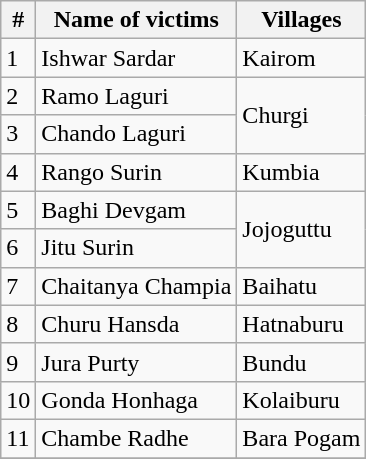<table class="wikitable">
<tr>
<th>#</th>
<th>Name of victims</th>
<th>Villages</th>
</tr>
<tr>
<td>1</td>
<td>Ishwar Sardar</td>
<td>Kairom</td>
</tr>
<tr>
<td>2</td>
<td>Ramo Laguri</td>
<td rowspan="2">Churgi</td>
</tr>
<tr>
<td>3</td>
<td>Chando Laguri</td>
</tr>
<tr>
<td>4</td>
<td>Rango Surin</td>
<td>Kumbia</td>
</tr>
<tr>
<td>5</td>
<td>Baghi Devgam</td>
<td rowspan="2">Jojoguttu</td>
</tr>
<tr>
<td>6</td>
<td>Jitu Surin</td>
</tr>
<tr>
<td>7</td>
<td>Chaitanya Champia</td>
<td>Baihatu</td>
</tr>
<tr>
<td>8</td>
<td>Churu Hansda</td>
<td>Hatnaburu</td>
</tr>
<tr>
<td>9</td>
<td>Jura Purty</td>
<td>Bundu</td>
</tr>
<tr>
<td>10</td>
<td>Gonda Honhaga</td>
<td>Kolaiburu</td>
</tr>
<tr>
<td>11</td>
<td>Chambe Radhe</td>
<td>Bara Pogam</td>
</tr>
<tr>
</tr>
</table>
